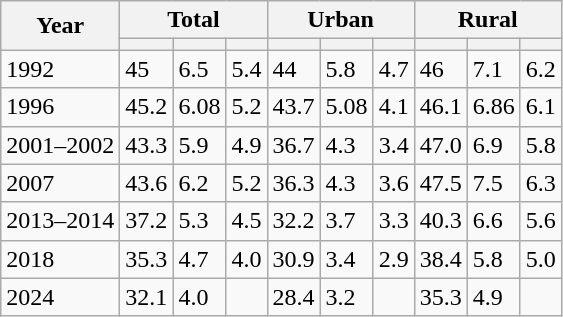<table class="wikitable">
<tr>
<th rowspan=2>Year</th>
<th colspan=3>Total</th>
<th colspan=3>Urban</th>
<th colspan=3>Rural</th>
</tr>
<tr>
<th></th>
<th></th>
<th></th>
<th></th>
<th></th>
<th></th>
<th></th>
<th></th>
<th></th>
</tr>
<tr>
<td align=left>1992</td>
<td>45</td>
<td>6.5</td>
<td>5.4</td>
<td>44</td>
<td>5.8</td>
<td>4.7</td>
<td>46</td>
<td>7.1</td>
<td>6.2</td>
</tr>
<tr>
<td align=left>1996</td>
<td>45.2</td>
<td>6.08</td>
<td>5.2</td>
<td>43.7</td>
<td>5.08</td>
<td>4.1</td>
<td>46.1</td>
<td>6.86</td>
<td>6.1</td>
</tr>
<tr>
<td align=left>2001–2002</td>
<td>43.3</td>
<td>5.9</td>
<td>4.9</td>
<td>36.7</td>
<td>4.3</td>
<td>3.4</td>
<td>47.0</td>
<td>6.9</td>
<td>5.8</td>
</tr>
<tr>
<td align=left>2007</td>
<td>43.6</td>
<td>6.2</td>
<td>5.2</td>
<td>36.3</td>
<td>4.3</td>
<td>3.6</td>
<td>47.5</td>
<td>7.5</td>
<td>6.3</td>
</tr>
<tr>
<td align=left>2013–2014</td>
<td>37.2</td>
<td>5.3</td>
<td>4.5</td>
<td>32.2</td>
<td>3.7</td>
<td>3.3</td>
<td>40.3</td>
<td>6.6</td>
<td>5.6</td>
</tr>
<tr>
<td align=left>2018</td>
<td>35.3</td>
<td>4.7</td>
<td>4.0</td>
<td>30.9</td>
<td>3.4</td>
<td>2.9</td>
<td>38.4</td>
<td>5.8</td>
<td>5.0</td>
</tr>
<tr>
<td align=left>2024</td>
<td>32.1</td>
<td>4.0</td>
<td></td>
<td>28.4</td>
<td>3.2</td>
<td></td>
<td>35.3</td>
<td>4.9</td>
<td></td>
</tr>
</table>
